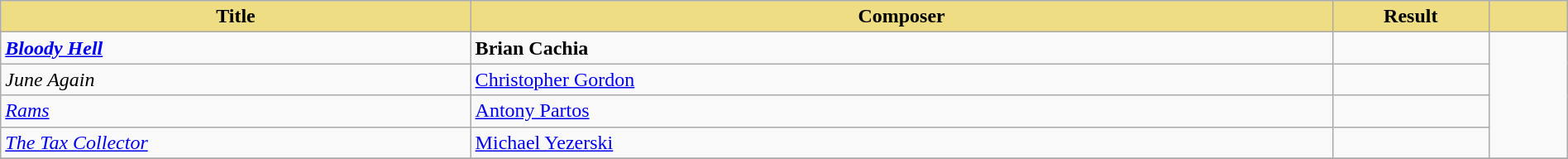<table class="wikitable" width=100%>
<tr>
<th style="width:30%;background:#EEDD82;">Title</th>
<th style="width:55%;background:#EEDD82;">Composer</th>
<th style="width:10%;background:#EEDD82;">Result</th>
<th style="width:5%;background:#EEDD82;"></th>
</tr>
<tr>
<td><strong><em><a href='#'>Bloody Hell</a></em></strong></td>
<td><strong>Brian Cachia</strong></td>
<td></td>
<td rowspan="4"><br></td>
</tr>
<tr>
<td><em>June Again</em></td>
<td><a href='#'>Christopher Gordon</a></td>
<td></td>
</tr>
<tr>
<td><em><a href='#'>Rams</a></em></td>
<td><a href='#'>Antony Partos</a></td>
<td></td>
</tr>
<tr>
<td><em><a href='#'>The Tax Collector</a></em></td>
<td><a href='#'>Michael Yezerski</a></td>
<td></td>
</tr>
<tr>
</tr>
</table>
